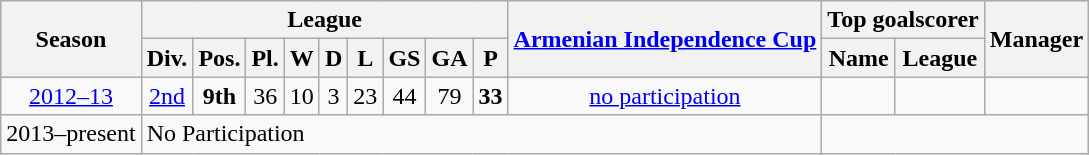<table class="wikitable">
<tr style="background:#efefef;">
<th rowspan="2">Season</th>
<th colspan="9">League</th>
<th rowspan="2"><a href='#'>Armenian Independence Cup</a></th>
<th colspan="2">Top goalscorer</th>
<th rowspan="2">Manager</th>
</tr>
<tr>
<th>Div.</th>
<th>Pos.</th>
<th>Pl.</th>
<th>W</th>
<th>D</th>
<th>L</th>
<th>GS</th>
<th>GA</th>
<th>P</th>
<th>Name</th>
<th>League</th>
</tr>
<tr>
<td align=center><a href='#'>2012–13</a></td>
<td align=center><a href='#'>2nd</a></td>
<td align=center><strong>9th</strong></td>
<td align=center>36</td>
<td align=center>10</td>
<td align=center>3</td>
<td align=center>23</td>
<td align=center>44</td>
<td align=center>79</td>
<td align=center><strong>33</strong></td>
<td align=center><a href='#'>no participation</a></td>
<td align=center></td>
<td align=center></td>
<td align=center></td>
</tr>
<tr>
<td>2013–present</td>
<td colspan="10">No Participation</td>
</tr>
</table>
